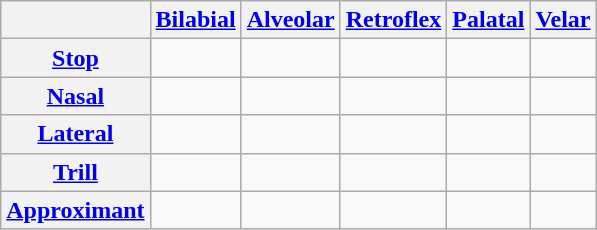<table class="wikitable" style="text-align: center;">
<tr>
<th rowspan=1></th>
<th><a href='#'>Bilabial</a></th>
<th><a href='#'>Alveolar</a></th>
<th><a href='#'>Retroflex</a></th>
<th><a href='#'>Palatal</a></th>
<th><a href='#'>Velar</a></th>
</tr>
<tr>
<th><a href='#'>Stop</a></th>
<td></td>
<td></td>
<td></td>
<td></td>
<td></td>
</tr>
<tr>
<th><a href='#'>Nasal</a></th>
<td></td>
<td></td>
<td></td>
<td></td>
<td></td>
</tr>
<tr>
<th><a href='#'>Lateral</a></th>
<td></td>
<td></td>
<td></td>
<td></td>
<td></td>
</tr>
<tr>
<th><a href='#'>Trill</a></th>
<td></td>
<td></td>
<td></td>
<td></td>
<td></td>
</tr>
<tr>
<th><a href='#'>Approximant</a></th>
<td></td>
<td></td>
<td></td>
<td></td>
<td></td>
</tr>
</table>
